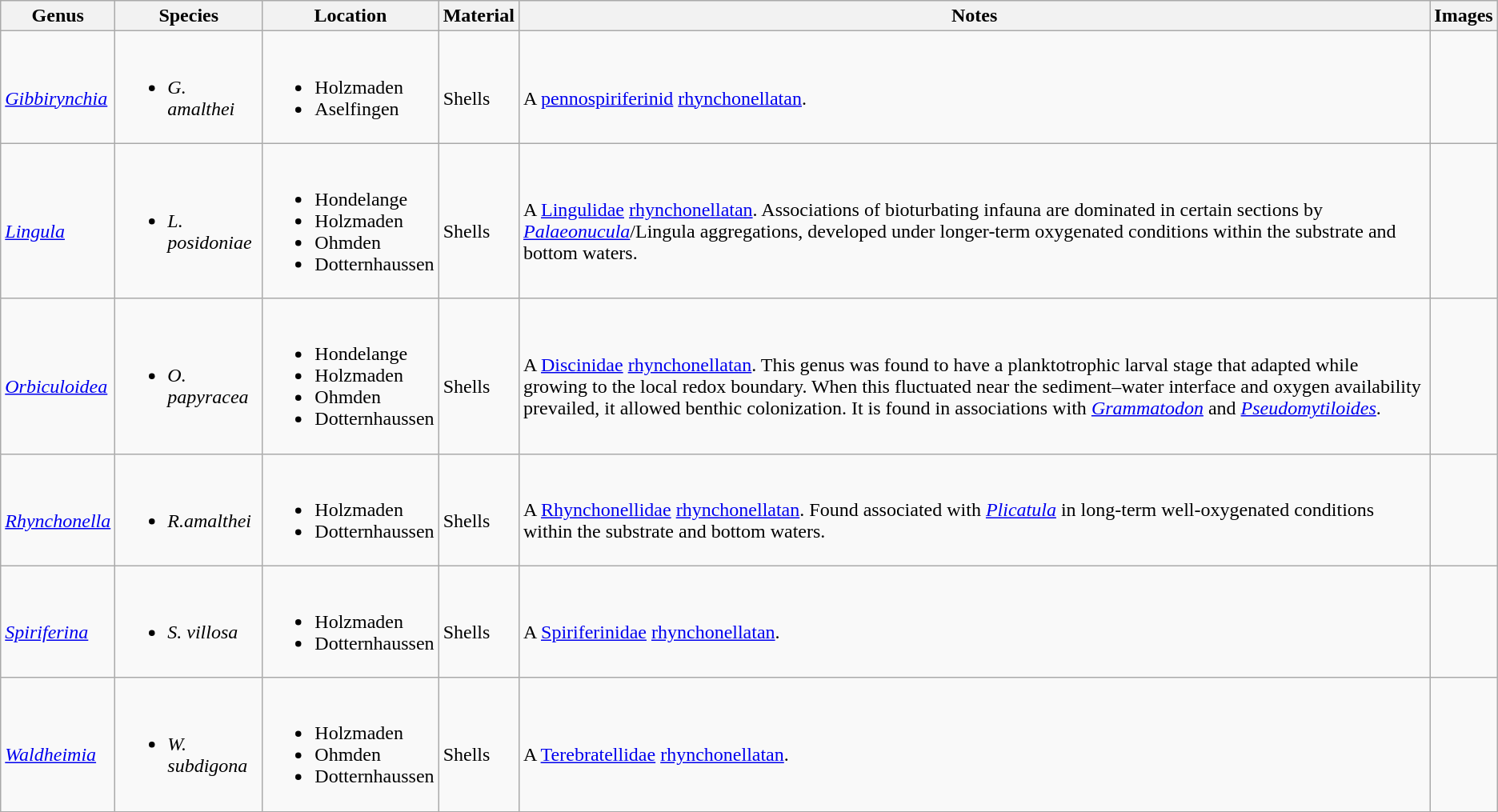<table class = "wikitable">
<tr>
<th>Genus</th>
<th>Species</th>
<th>Location</th>
<th>Material</th>
<th>Notes</th>
<th>Images</th>
</tr>
<tr>
<td><br><em><a href='#'>Gibbirynchia</a></em></td>
<td><br><ul><li><em>G. amalthei</em></li></ul></td>
<td><br><ul><li>Holzmaden</li><li>Aselfingen</li></ul></td>
<td><br>Shells</td>
<td><br>A <a href='#'>pennospiriferinid</a> <a href='#'>rhynchonellatan</a>.</td>
<td></td>
</tr>
<tr>
<td><br><em><a href='#'>Lingula</a></em></td>
<td><br><ul><li><em>L. posidoniae</em></li></ul></td>
<td><br><ul><li>Hondelange</li><li>Holzmaden</li><li>Ohmden</li><li>Dotternhaussen</li></ul></td>
<td><br>Shells</td>
<td><br>A <a href='#'>Lingulidae</a> <a href='#'>rhynchonellatan</a>. Associations of bioturbating infauna are dominated in certain sections by <em><a href='#'>Palaeonucula</a></em>/Lingula aggregations, developed under longer-term oxygenated conditions within the substrate and bottom waters.</td>
<td></td>
</tr>
<tr>
<td><br><em><a href='#'>Orbiculoidea</a></em></td>
<td><br><ul><li><em>O. papyracea</em></li></ul></td>
<td><br><ul><li>Hondelange</li><li>Holzmaden</li><li>Ohmden</li><li>Dotternhaussen</li></ul></td>
<td><br>Shells</td>
<td><br>A <a href='#'>Discinidae</a> <a href='#'>rhynchonellatan</a>. This genus was found to have a planktotrophic larval stage that adapted while growing to the local redox boundary. When this fluctuated near the sediment–water interface and oxygen availability prevailed, it allowed benthic colonization. It is found in associations with <em><a href='#'>Grammatodon</a></em> and <em><a href='#'>Pseudomytiloides</a></em>.</td>
<td></td>
</tr>
<tr>
<td><br><em><a href='#'>Rhynchonella</a></em></td>
<td><br><ul><li><em>R.amalthei</em></li></ul></td>
<td><br><ul><li>Holzmaden</li><li>Dotternhaussen</li></ul></td>
<td><br>Shells</td>
<td><br>A <a href='#'>Rhynchonellidae</a> <a href='#'>rhynchonellatan</a>. Found associated with <em><a href='#'>Plicatula</a></em> in long-term well-oxygenated conditions within the substrate and bottom waters.</td>
<td></td>
</tr>
<tr>
<td><br><em><a href='#'>Spiriferina</a></em></td>
<td><br><ul><li><em>S. villosa</em></li></ul></td>
<td><br><ul><li>Holzmaden</li><li>Dotternhaussen</li></ul></td>
<td><br>Shells</td>
<td><br>A <a href='#'>Spiriferinidae</a> <a href='#'>rhynchonellatan</a>.</td>
<td></td>
</tr>
<tr>
<td><br><em><a href='#'>Waldheimia</a></em></td>
<td><br><ul><li><em>W. subdigona</em></li></ul></td>
<td><br><ul><li>Holzmaden</li><li>Ohmden</li><li>Dotternhaussen</li></ul></td>
<td><br>Shells</td>
<td><br>A <a href='#'>Terebratellidae</a> <a href='#'>rhynchonellatan</a>.</td>
<td></td>
</tr>
<tr>
</tr>
</table>
